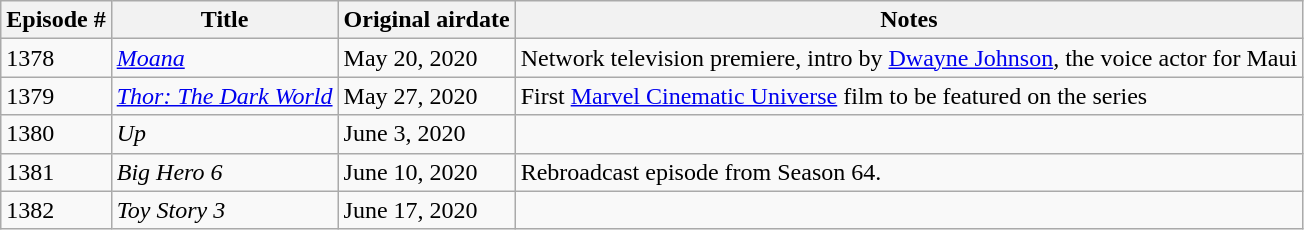<table class="wikitable sortable">
<tr>
<th>Episode #</th>
<th>Title</th>
<th>Original airdate</th>
<th>Notes</th>
</tr>
<tr>
<td>1378</td>
<td><em><a href='#'>Moana</a></em></td>
<td>May 20, 2020</td>
<td>Network television premiere, intro by <a href='#'>Dwayne Johnson</a>, the voice actor for Maui</td>
</tr>
<tr>
<td>1379</td>
<td><em><a href='#'>Thor: The Dark World</a></em></td>
<td>May 27, 2020</td>
<td>First <a href='#'>Marvel Cinematic Universe</a> film to be featured on the series</td>
</tr>
<tr>
<td>1380</td>
<td><em>Up</em></td>
<td>June 3, 2020</td>
<td></td>
</tr>
<tr>
<td>1381</td>
<td><em>Big Hero 6</em></td>
<td>June 10, 2020</td>
<td>Rebroadcast episode from Season 64.</td>
</tr>
<tr>
<td>1382</td>
<td><em>Toy Story 3</em></td>
<td>June 17, 2020</td>
<td></td>
</tr>
</table>
